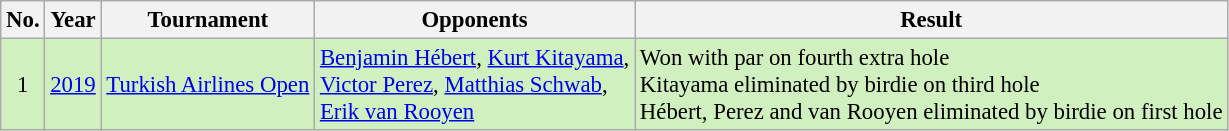<table class="wikitable" style="font-size:95%;">
<tr>
<th>No.</th>
<th>Year</th>
<th>Tournament</th>
<th>Opponents</th>
<th>Result</th>
</tr>
<tr style="background:#D0F0C0;">
<td align=center>1</td>
<td><a href='#'>2019</a></td>
<td><a href='#'>Turkish Airlines Open</a></td>
<td> <a href='#'>Benjamin Hébert</a>,  <a href='#'>Kurt Kitayama</a>,<br> <a href='#'>Victor Perez</a>,  <a href='#'>Matthias Schwab</a>,<br> <a href='#'>Erik van Rooyen</a></td>
<td>Won with par on fourth extra hole<br>Kitayama eliminated by birdie on third hole<br>Hébert, Perez and van Rooyen eliminated by birdie on first hole</td>
</tr>
</table>
